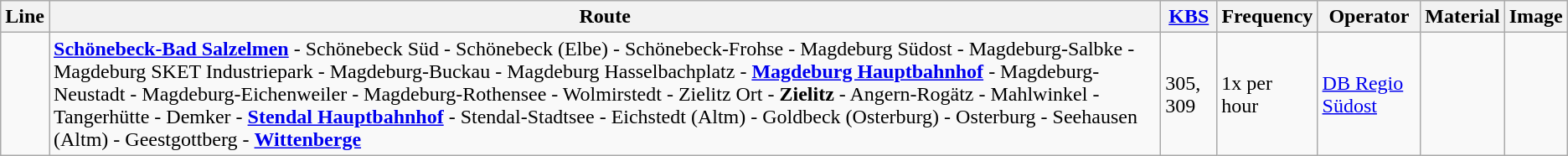<table class="wikitable sortable" style>
<tr>
<th>Line</th>
<th>Route</th>
<th><a href='#'>KBS</a></th>
<th>Frequency</th>
<th>Operator</th>
<th>Material</th>
<th>Image</th>
</tr>
<tr>
<td align="center"></td>
<td><strong><a href='#'>Schönebeck-Bad Salzelmen</a></strong> - Schönebeck Süd - Schönebeck (Elbe) - Schönebeck-Frohse - Magdeburg Südost - Magdeburg-Salbke - Magdeburg SKET Industriepark - Magdeburg-Buckau - Magdeburg Hasselbachplatz - <strong><a href='#'>Magdeburg Hauptbahnhof</a></strong> - Magdeburg-Neustadt - Magdeburg-Eichenweiler - Magdeburg-Rothensee - Wolmirstedt - Zielitz Ort - <strong>Zielitz</strong> - Angern-Rogätz - Mahlwinkel - Tangerhütte - Demker - <strong><a href='#'>Stendal Hauptbahnhof</a></strong> - Stendal-Stadtsee - Eichstedt (Altm) - Goldbeck (Osterburg) - Osterburg - Seehausen (Altm) - Geestgottberg - <strong><a href='#'>Wittenberge</a></strong></td>
<td>305, 309</td>
<td>1x per hour</td>
<td><a href='#'>DB Regio Südost</a></td>
<td></td>
<td></td>
</tr>
</table>
